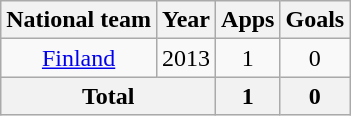<table class="wikitable" style="text-align:center">
<tr>
<th>National team</th>
<th>Year</th>
<th>Apps</th>
<th>Goals</th>
</tr>
<tr>
<td rowspan="1"><a href='#'>Finland</a></td>
<td>2013</td>
<td>1</td>
<td>0</td>
</tr>
<tr>
<th colspan="2">Total</th>
<th>1</th>
<th>0</th>
</tr>
</table>
